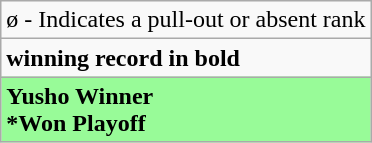<table class="wikitable">
<tr>
<td>ø - Indicates a pull-out or absent rank</td>
</tr>
<tr>
<td><strong>winning record in bold</strong></td>
</tr>
<tr>
<td style="background: PaleGreen;"><strong>Yusho Winner</strong><br><strong>*Won Playoff</strong></td>
</tr>
</table>
